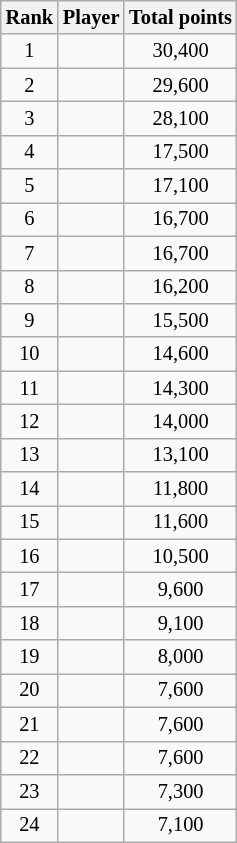<table class="wikitable" style="font-size: 85%">
<tr>
<th>Rank</th>
<th>Player</th>
<th>Total points</th>
</tr>
<tr>
<td align="center">1</td>
<td></td>
<td align="center">30,400</td>
</tr>
<tr>
<td align="center">2</td>
<td></td>
<td align="center">29,600</td>
</tr>
<tr>
<td align="center">3</td>
<td></td>
<td align="center">28,100</td>
</tr>
<tr>
<td align="center">4</td>
<td></td>
<td align="center">17,500</td>
</tr>
<tr>
<td align="center">5</td>
<td></td>
<td align="center">17,100</td>
</tr>
<tr>
<td align="center">6</td>
<td></td>
<td align="center">16,700</td>
</tr>
<tr>
<td align="center">7</td>
<td></td>
<td align="center">16,700</td>
</tr>
<tr>
<td align="center">8</td>
<td></td>
<td align="center">16,200</td>
</tr>
<tr>
<td align="center">9</td>
<td></td>
<td align="center">15,500</td>
</tr>
<tr>
<td align="center">10</td>
<td></td>
<td align="center">14,600</td>
</tr>
<tr>
<td align="center">11</td>
<td></td>
<td align="center">14,300</td>
</tr>
<tr>
<td align="center">12</td>
<td></td>
<td align="center">14,000</td>
</tr>
<tr>
<td align="center">13</td>
<td></td>
<td align="center">13,100</td>
</tr>
<tr>
<td align="center">14</td>
<td></td>
<td align="center">11,800</td>
</tr>
<tr>
<td align="center">15</td>
<td></td>
<td align="center">11,600</td>
</tr>
<tr>
<td align="center">16</td>
<td></td>
<td align="center">10,500</td>
</tr>
<tr>
<td align="center">17</td>
<td></td>
<td align="center">9,600</td>
</tr>
<tr>
<td align="center">18</td>
<td></td>
<td align="center">9,100</td>
</tr>
<tr>
<td align="center">19</td>
<td></td>
<td align="center">8,000</td>
</tr>
<tr>
<td align="center">20</td>
<td></td>
<td align="center">7,600</td>
</tr>
<tr>
<td align="center">21</td>
<td></td>
<td align="center">7,600</td>
</tr>
<tr>
<td align="center">22</td>
<td></td>
<td align="center">7,600</td>
</tr>
<tr>
<td align="center">23</td>
<td></td>
<td align="center">7,300</td>
</tr>
<tr>
<td align="center">24</td>
<td></td>
<td align="center">7,100</td>
</tr>
</table>
